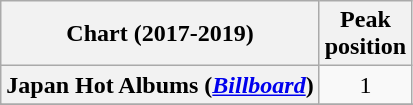<table class="wikitable sortable plainrowheaders" style="text-align:center">
<tr>
<th scope="col">Chart (2017-2019)</th>
<th scope="col">Peak<br>position</th>
</tr>
<tr>
<th scope="row">Japan Hot Albums (<em><a href='#'>Billboard</a></em>)</th>
<td>1</td>
</tr>
<tr>
</tr>
<tr>
</tr>
</table>
